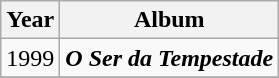<table class="wikitable">
<tr>
<th>Year</th>
<th>Album</th>
</tr>
<tr>
<td>1999</td>
<td><strong><em>O Ser da Tempestade</em></strong> </td>
</tr>
<tr>
</tr>
</table>
